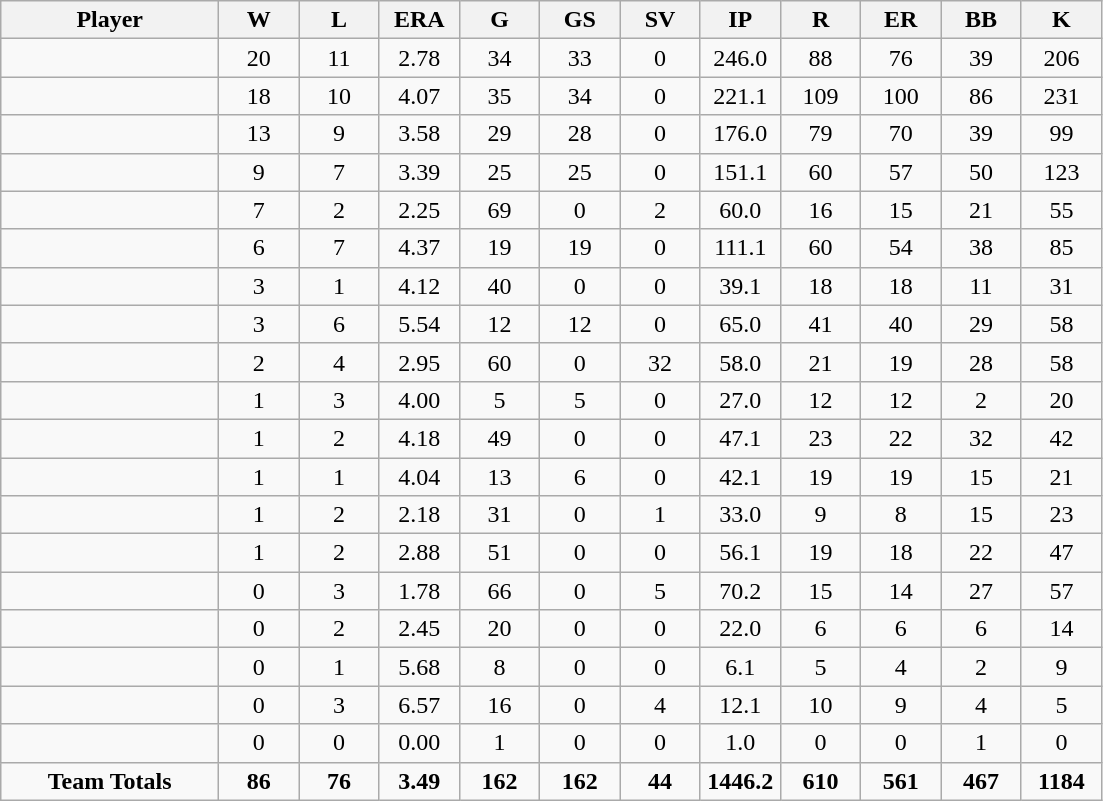<table class="wikitable sortable">
<tr>
<th bgcolor="#DDDDFF" width="19%">Player</th>
<th bgcolor="#DDDDFF" width="7%">W</th>
<th bgcolor="#DDDDFF" width="7%">L</th>
<th bgcolor="#DDDDFF" width="7%">ERA</th>
<th bgcolor="#DDDDFF" width="7%">G</th>
<th bgcolor="#DDDDFF" width="7%">GS</th>
<th bgcolor="#DDDDFF" width="7%">SV</th>
<th bgcolor="#DDDDFF" width="7%">IP</th>
<th bgcolor="#DDDDFF" width="7%">R</th>
<th bgcolor="#DDDDFF" width="7%">ER</th>
<th bgcolor="#DDDDFF" width="7%">BB</th>
<th bgcolor="#DDDDFF" width="7%">K</th>
</tr>
<tr align="center">
<td></td>
<td>20</td>
<td>11</td>
<td>2.78</td>
<td>34</td>
<td>33</td>
<td>0</td>
<td>246.0</td>
<td>88</td>
<td>76</td>
<td>39</td>
<td>206</td>
</tr>
<tr align="center">
<td></td>
<td>18</td>
<td>10</td>
<td>4.07</td>
<td>35</td>
<td>34</td>
<td>0</td>
<td>221.1</td>
<td>109</td>
<td>100</td>
<td>86</td>
<td>231</td>
</tr>
<tr align="center">
<td></td>
<td>13</td>
<td>9</td>
<td>3.58</td>
<td>29</td>
<td>28</td>
<td>0</td>
<td>176.0</td>
<td>79</td>
<td>70</td>
<td>39</td>
<td>99</td>
</tr>
<tr align="center">
<td></td>
<td>9</td>
<td>7</td>
<td>3.39</td>
<td>25</td>
<td>25</td>
<td>0</td>
<td>151.1</td>
<td>60</td>
<td>57</td>
<td>50</td>
<td>123</td>
</tr>
<tr align="center">
<td></td>
<td>7</td>
<td>2</td>
<td>2.25</td>
<td>69</td>
<td>0</td>
<td>2</td>
<td>60.0</td>
<td>16</td>
<td>15</td>
<td>21</td>
<td>55</td>
</tr>
<tr align="center">
<td></td>
<td>6</td>
<td>7</td>
<td>4.37</td>
<td>19</td>
<td>19</td>
<td>0</td>
<td>111.1</td>
<td>60</td>
<td>54</td>
<td>38</td>
<td>85</td>
</tr>
<tr align="center">
<td></td>
<td>3</td>
<td>1</td>
<td>4.12</td>
<td>40</td>
<td>0</td>
<td>0</td>
<td>39.1</td>
<td>18</td>
<td>18</td>
<td>11</td>
<td>31</td>
</tr>
<tr align="center">
<td></td>
<td>3</td>
<td>6</td>
<td>5.54</td>
<td>12</td>
<td>12</td>
<td>0</td>
<td>65.0</td>
<td>41</td>
<td>40</td>
<td>29</td>
<td>58</td>
</tr>
<tr align="center">
<td></td>
<td>2</td>
<td>4</td>
<td>2.95</td>
<td>60</td>
<td>0</td>
<td>32</td>
<td>58.0</td>
<td>21</td>
<td>19</td>
<td>28</td>
<td>58</td>
</tr>
<tr align="center">
<td></td>
<td>1</td>
<td>3</td>
<td>4.00</td>
<td>5</td>
<td>5</td>
<td>0</td>
<td>27.0</td>
<td>12</td>
<td>12</td>
<td>2</td>
<td>20</td>
</tr>
<tr align="center">
<td></td>
<td>1</td>
<td>2</td>
<td>4.18</td>
<td>49</td>
<td>0</td>
<td>0</td>
<td>47.1</td>
<td>23</td>
<td>22</td>
<td>32</td>
<td>42</td>
</tr>
<tr align="center">
<td></td>
<td>1</td>
<td>1</td>
<td>4.04</td>
<td>13</td>
<td>6</td>
<td>0</td>
<td>42.1</td>
<td>19</td>
<td>19</td>
<td>15</td>
<td>21</td>
</tr>
<tr align="center">
<td></td>
<td>1</td>
<td>2</td>
<td>2.18</td>
<td>31</td>
<td>0</td>
<td>1</td>
<td>33.0</td>
<td>9</td>
<td>8</td>
<td>15</td>
<td>23</td>
</tr>
<tr align="center">
<td></td>
<td>1</td>
<td>2</td>
<td>2.88</td>
<td>51</td>
<td>0</td>
<td>0</td>
<td>56.1</td>
<td>19</td>
<td>18</td>
<td>22</td>
<td>47</td>
</tr>
<tr align="center">
<td></td>
<td>0</td>
<td>3</td>
<td>1.78</td>
<td>66</td>
<td>0</td>
<td>5</td>
<td>70.2</td>
<td>15</td>
<td>14</td>
<td>27</td>
<td>57</td>
</tr>
<tr align="center">
<td></td>
<td>0</td>
<td>2</td>
<td>2.45</td>
<td>20</td>
<td>0</td>
<td>0</td>
<td>22.0</td>
<td>6</td>
<td>6</td>
<td>6</td>
<td>14</td>
</tr>
<tr align="center">
<td></td>
<td>0</td>
<td>1</td>
<td>5.68</td>
<td>8</td>
<td>0</td>
<td>0</td>
<td>6.1</td>
<td>5</td>
<td>4</td>
<td>2</td>
<td>9</td>
</tr>
<tr align="center">
<td></td>
<td>0</td>
<td>3</td>
<td>6.57</td>
<td>16</td>
<td>0</td>
<td>4</td>
<td>12.1</td>
<td>10</td>
<td>9</td>
<td>4</td>
<td>5</td>
</tr>
<tr align="center">
<td></td>
<td>0</td>
<td>0</td>
<td>0.00</td>
<td>1</td>
<td>0</td>
<td>0</td>
<td>1.0</td>
<td>0</td>
<td>0</td>
<td>1</td>
<td>0</td>
</tr>
<tr align="center" class="unsortable">
<td><strong>Team Totals</strong></td>
<td><strong>86</strong></td>
<td><strong>76</strong></td>
<td><strong>3.49</strong></td>
<td><strong>162</strong></td>
<td><strong>162</strong></td>
<td><strong>44</strong></td>
<td><strong>1446.2</strong></td>
<td><strong>610</strong></td>
<td><strong>561</strong></td>
<td><strong>467</strong></td>
<td><strong>1184</strong></td>
</tr>
</table>
